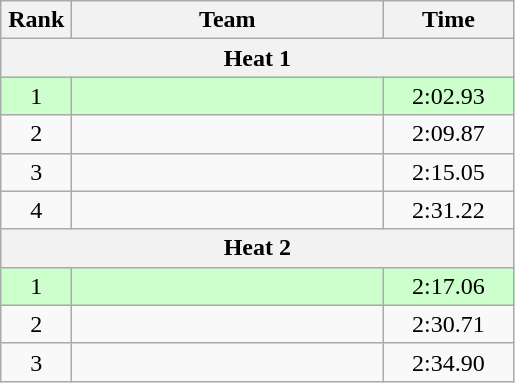<table class=wikitable style="text-align:center">
<tr>
<th width=40>Rank</th>
<th width=200>Team</th>
<th width=80>Time</th>
</tr>
<tr>
<th colspan=3>Heat 1</th>
</tr>
<tr bgcolor="#ccffcc">
<td>1</td>
<td align=left></td>
<td>2:02.93</td>
</tr>
<tr>
<td>2</td>
<td align=left></td>
<td>2:09.87</td>
</tr>
<tr>
<td>3</td>
<td align=left></td>
<td>2:15.05</td>
</tr>
<tr>
<td>4</td>
<td align=left></td>
<td>2:31.22</td>
</tr>
<tr>
<th colspan=3>Heat 2</th>
</tr>
<tr bgcolor="#ccffcc">
<td>1</td>
<td align=left></td>
<td>2:17.06</td>
</tr>
<tr>
<td>2</td>
<td align=left></td>
<td>2:30.71</td>
</tr>
<tr>
<td>3</td>
<td align=left></td>
<td>2:34.90</td>
</tr>
</table>
